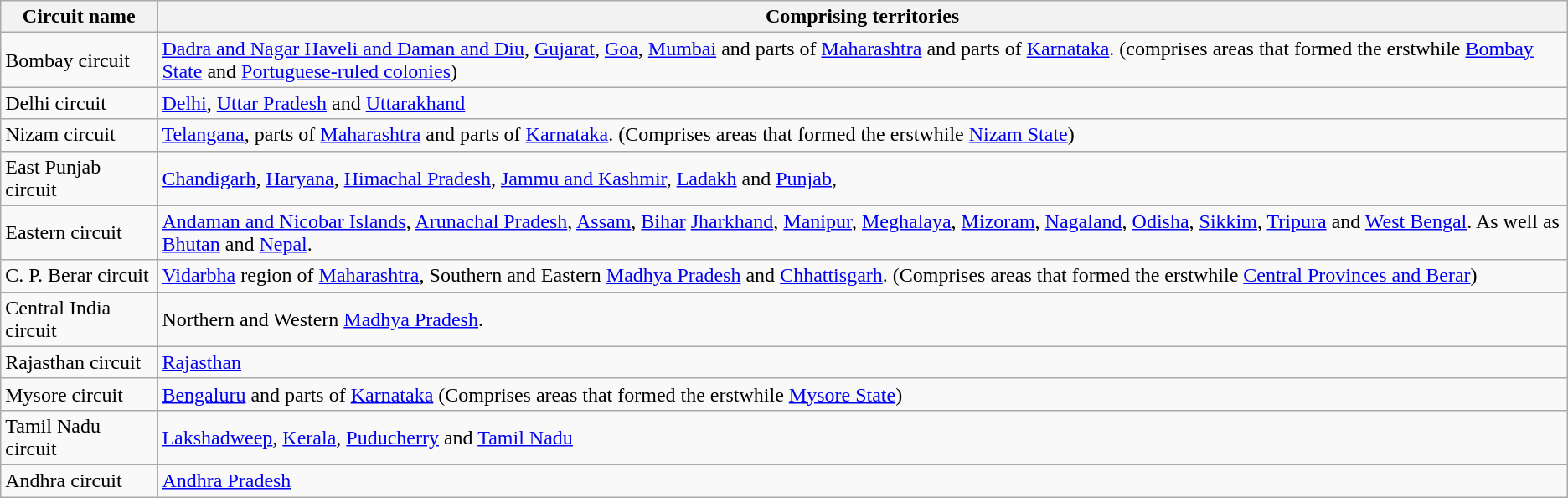<table class="wikitable sortable">
<tr>
<th>Circuit name</th>
<th>Comprising territories</th>
</tr>
<tr>
<td>Bombay circuit</td>
<td><a href='#'>Dadra and Nagar Haveli and Daman and  Diu</a>, <a href='#'>Gujarat</a>, <a href='#'>Goa</a>, <a href='#'>Mumbai</a> and parts of <a href='#'>Maharashtra</a> and parts of <a href='#'>Karnataka</a>. (comprises areas that formed the erstwhile <a href='#'>Bombay State</a> and <a href='#'>Portuguese-ruled colonies</a>)</td>
</tr>
<tr>
<td>Delhi circuit</td>
<td><a href='#'>Delhi</a>, <a href='#'>Uttar Pradesh</a> and <a href='#'>Uttarakhand</a></td>
</tr>
<tr>
<td>Nizam circuit</td>
<td><a href='#'>Telangana</a>, parts of <a href='#'>Maharashtra</a> and parts of <a href='#'>Karnataka</a>. (Comprises areas that formed the erstwhile <a href='#'>Nizam State</a>)</td>
</tr>
<tr>
<td>East Punjab circuit</td>
<td><a href='#'>Chandigarh</a>, <a href='#'>Haryana</a>, <a href='#'>Himachal Pradesh</a>, <a href='#'>Jammu and Kashmir</a>, <a href='#'>Ladakh</a> and <a href='#'>Punjab</a>,</td>
</tr>
<tr>
<td>Eastern circuit</td>
<td><a href='#'>Andaman and Nicobar Islands</a>, <a href='#'>Arunachal Pradesh</a>, <a href='#'>Assam</a>, <a href='#'>Bihar</a> <a href='#'>Jharkhand</a>, <a href='#'>Manipur</a>, <a href='#'>Meghalaya</a>, <a href='#'>Mizoram</a>, <a href='#'>Nagaland</a>, <a href='#'>Odisha</a>, <a href='#'>Sikkim</a>, <a href='#'>Tripura</a> and <a href='#'>West Bengal</a>. As well as <a href='#'>Bhutan</a> and <a href='#'>Nepal</a>.</td>
</tr>
<tr>
<td>C. P. Berar circuit</td>
<td><a href='#'>Vidarbha</a> region of <a href='#'>Maharashtra</a>, Southern and Eastern <a href='#'>Madhya Pradesh</a> and <a href='#'>Chhattisgarh</a>. (Comprises areas that formed the erstwhile <a href='#'>Central Provinces and Berar</a>)</td>
</tr>
<tr>
<td>Central India circuit</td>
<td>Northern and Western <a href='#'>Madhya Pradesh</a>.</td>
</tr>
<tr>
<td>Rajasthan circuit</td>
<td><a href='#'>Rajasthan</a></td>
</tr>
<tr>
<td>Mysore circuit</td>
<td><a href='#'>Bengaluru</a> and parts of <a href='#'>Karnataka</a> (Comprises areas that formed the erstwhile <a href='#'>Mysore State</a>)</td>
</tr>
<tr>
<td>Tamil Nadu circuit</td>
<td><a href='#'>Lakshadweep</a>, <a href='#'>Kerala</a>, <a href='#'>Puducherry</a> and <a href='#'>Tamil Nadu</a></td>
</tr>
<tr>
<td>Andhra circuit</td>
<td><a href='#'>Andhra Pradesh</a></td>
</tr>
</table>
